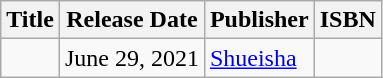<table class="wikitable">
<tr>
<th>Title</th>
<th>Release Date</th>
<th>Publisher</th>
<th>ISBN</th>
</tr>
<tr>
<td></td>
<td>June 29, 2021</td>
<td><a href='#'>Shueisha</a></td>
<td></td>
</tr>
</table>
